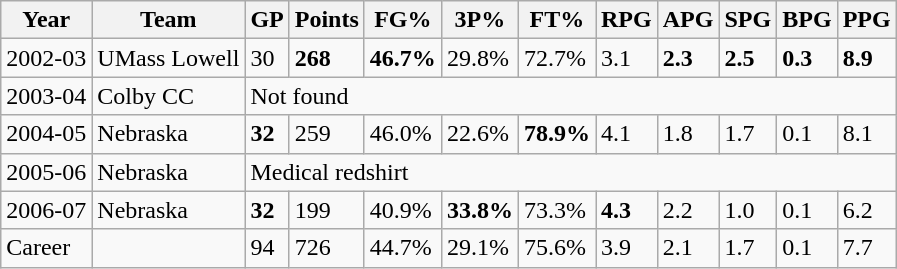<table class="wikitable">
<tr>
<th>Year</th>
<th>Team</th>
<th>GP</th>
<th>Points</th>
<th>FG%</th>
<th>3P%</th>
<th>FT%</th>
<th>RPG</th>
<th>APG</th>
<th>SPG</th>
<th>BPG</th>
<th>PPG</th>
</tr>
<tr>
<td>2002-03</td>
<td>UMass Lowell</td>
<td>30</td>
<td><strong>268</strong></td>
<td><strong>46.7%</strong></td>
<td>29.8%</td>
<td>72.7%</td>
<td>3.1</td>
<td><strong>2.3</strong></td>
<td><strong>2.5</strong></td>
<td><strong>0.3</strong></td>
<td><strong>8.9</strong></td>
</tr>
<tr>
<td>2003-04</td>
<td>Colby CC</td>
<td colspan="10">Not found</td>
</tr>
<tr>
<td>2004-05</td>
<td>Nebraska</td>
<td><strong>32</strong></td>
<td>259</td>
<td>46.0%</td>
<td>22.6%</td>
<td><strong>78.9%</strong></td>
<td>4.1</td>
<td>1.8</td>
<td>1.7</td>
<td>0.1</td>
<td>8.1</td>
</tr>
<tr>
<td>2005-06</td>
<td>Nebraska</td>
<td colspan="10">Medical redshirt</td>
</tr>
<tr>
<td>2006-07</td>
<td>Nebraska</td>
<td><strong>32</strong></td>
<td>199</td>
<td>40.9%</td>
<td><strong>33.8%</strong></td>
<td>73.3%</td>
<td><strong>4.3</strong></td>
<td>2.2</td>
<td>1.0</td>
<td>0.1</td>
<td>6.2</td>
</tr>
<tr>
<td>Career</td>
<td></td>
<td>94</td>
<td>726</td>
<td>44.7%</td>
<td>29.1%</td>
<td>75.6%</td>
<td>3.9</td>
<td>2.1</td>
<td>1.7</td>
<td>0.1</td>
<td>7.7</td>
</tr>
</table>
